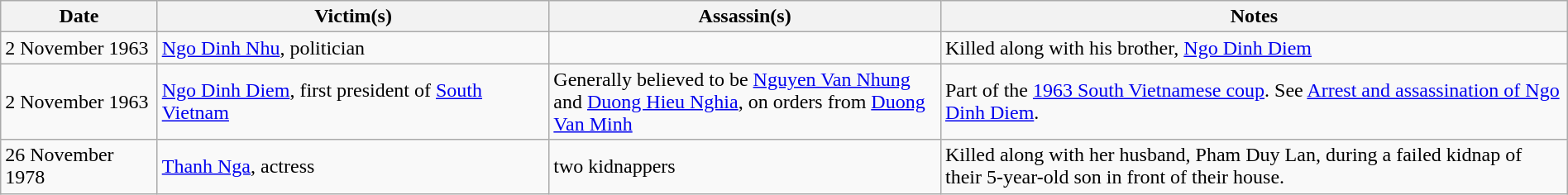<table class="wikitable"  style="width:100%">
<tr>
<th style="width:10%">Date</th>
<th style="width:25%">Victim(s)</th>
<th style="width:25%">Assassin(s)</th>
<th style="width:40%">Notes</th>
</tr>
<tr>
<td>2 November 1963</td>
<td><a href='#'>Ngo Dinh Nhu</a>, politician</td>
<td></td>
<td>Killed along with his brother, <a href='#'>Ngo Dinh Diem</a></td>
</tr>
<tr Killed along with his brother, >
<td>2 November 1963</td>
<td><a href='#'>Ngo Dinh Diem</a>, first president of <a href='#'>South Vietnam</a></td>
<td>Generally believed to be <a href='#'>Nguyen Van Nhung</a> and <a href='#'>Duong Hieu Nghia</a>, on orders from <a href='#'>Duong Van Minh</a></td>
<td>Part of the <a href='#'>1963 South Vietnamese coup</a>. See <a href='#'>Arrest and assassination of Ngo Dinh Diem</a>.</td>
</tr>
<tr>
<td>26 November 1978</td>
<td><a href='#'>Thanh Nga</a>, actress</td>
<td>two kidnappers</td>
<td>Killed along with her husband, Pham Duy Lan, during a failed kidnap of their 5-year-old son in front of their house.</td>
</tr>
</table>
